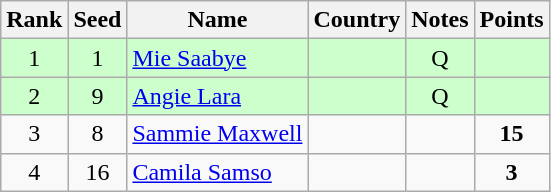<table class="wikitable" style="text-align:center;">
<tr>
<th>Rank</th>
<th>Seed</th>
<th>Name</th>
<th>Country</th>
<th>Notes</th>
<th>Points</th>
</tr>
<tr bgcolor=ccffcc>
<td>1</td>
<td>1</td>
<td align=left><a href='#'>Mie Saabye</a></td>
<td align=left></td>
<td>Q</td>
<td></td>
</tr>
<tr bgcolor=ccffcc>
<td>2</td>
<td>9</td>
<td align=left><a href='#'>Angie Lara</a></td>
<td align=left></td>
<td>Q</td>
<td></td>
</tr>
<tr>
<td>3</td>
<td>8</td>
<td align=left><a href='#'>Sammie Maxwell</a></td>
<td align=left></td>
<td></td>
<td><strong>15</strong></td>
</tr>
<tr>
<td>4</td>
<td>16</td>
<td align=left><a href='#'>Camila Samso</a></td>
<td align=left></td>
<td></td>
<td><strong>3</strong></td>
</tr>
</table>
